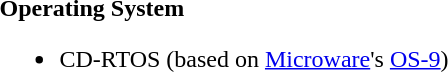<table>
<tr>
<td><strong>Operating System</strong><br><ul><li>CD-RTOS (based on <a href='#'>Microware</a>'s <a href='#'>OS-9</a>)</li></ul></td>
</tr>
</table>
